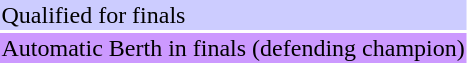<table>
<tr bgcolor="CCCCFF">
<td>Qualified for finals</td>
</tr>
<tr bgcolor="CC99FF">
<td>Automatic Berth in finals (defending champion)</td>
</tr>
</table>
